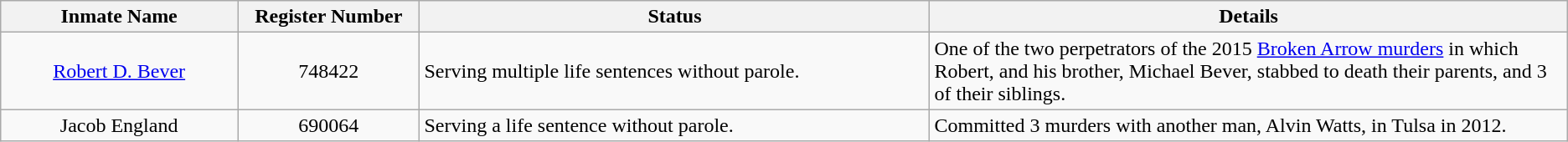<table class="wikitable sortable">
<tr>
<th width=13%>Inmate Name</th>
<th width=10%>Register Number</th>
<th width=28%>Status</th>
<th width=35%>Details</th>
</tr>
<tr>
<td style="text-align:center;"><a href='#'>Robert D. Bever</a></td>
<td style="text-align:center;">748422</td>
<td>Serving multiple life sentences without parole.</td>
<td>One of the two perpetrators of the 2015 <a href='#'>Broken Arrow murders</a> in which Robert, and his brother, Michael Bever, stabbed to death their parents, and 3 of their siblings.</td>
</tr>
<tr>
<td style="text-align:center;">Jacob England</td>
<td style="text-align:center;">690064</td>
<td>Serving a life sentence without parole.</td>
<td>Committed 3 murders with another man, Alvin Watts, in Tulsa in 2012.</td>
</tr>
</table>
